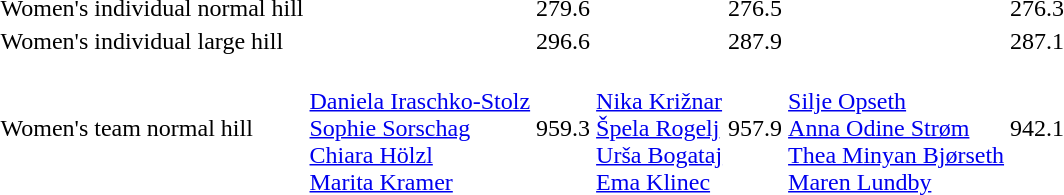<table>
<tr>
<td>Women's individual normal hill<br></td>
<td></td>
<td>279.6</td>
<td></td>
<td>276.5</td>
<td></td>
<td>276.3</td>
</tr>
<tr>
<td>Women's individual large hill<br></td>
<td></td>
<td>296.6</td>
<td></td>
<td>287.9</td>
<td></td>
<td>287.1</td>
</tr>
<tr>
<td>Women's team normal hill<br></td>
<td><br><a href='#'>Daniela Iraschko-Stolz</a><br><a href='#'>Sophie Sorschag</a><br><a href='#'>Chiara Hölzl</a><br><a href='#'>Marita Kramer</a></td>
<td>959.3</td>
<td><br><a href='#'>Nika Križnar</a><br><a href='#'>Špela Rogelj</a><br><a href='#'>Urša Bogataj</a><br><a href='#'>Ema Klinec</a></td>
<td>957.9</td>
<td><br><a href='#'>Silje Opseth</a><br><a href='#'>Anna Odine Strøm</a><br><a href='#'>Thea Minyan Bjørseth</a><br><a href='#'>Maren Lundby</a></td>
<td>942.1</td>
</tr>
</table>
